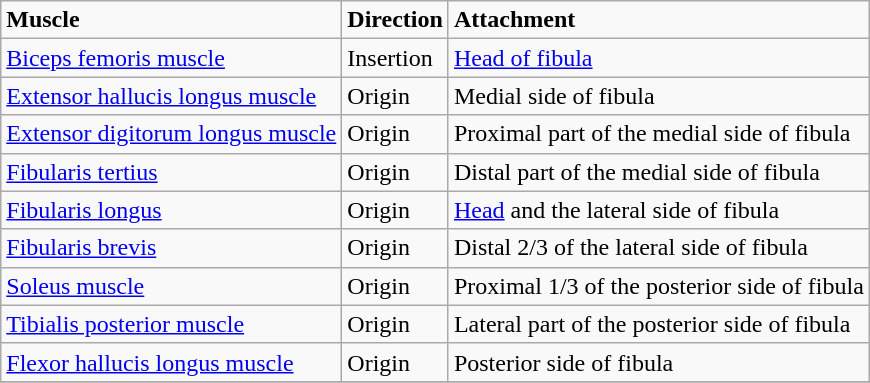<table class="sortable wikitable">
<tr>
<td><strong>Muscle</strong></td>
<td><strong>Direction</strong></td>
<td><strong>Attachment</strong></td>
</tr>
<tr>
<td><a href='#'>Biceps femoris muscle</a></td>
<td>Insertion</td>
<td><a href='#'>Head of fibula</a></td>
</tr>
<tr>
<td><a href='#'>Extensor hallucis longus muscle</a></td>
<td>Origin</td>
<td>Medial side of fibula</td>
</tr>
<tr>
<td><a href='#'>Extensor digitorum longus muscle</a></td>
<td>Origin</td>
<td>Proximal part of the medial side of fibula</td>
</tr>
<tr>
<td><a href='#'>Fibularis tertius</a></td>
<td>Origin</td>
<td>Distal part of the medial side of fibula</td>
</tr>
<tr>
<td><a href='#'>Fibularis longus</a></td>
<td>Origin</td>
<td><a href='#'>Head</a> and the lateral side of fibula</td>
</tr>
<tr>
<td><a href='#'>Fibularis brevis</a></td>
<td>Origin</td>
<td>Distal 2/3 of the lateral side of fibula</td>
</tr>
<tr>
<td><a href='#'>Soleus muscle</a></td>
<td>Origin</td>
<td>Proximal 1/3 of the posterior side of fibula</td>
</tr>
<tr>
<td><a href='#'>Tibialis posterior muscle</a></td>
<td>Origin</td>
<td>Lateral part of the posterior side of fibula</td>
</tr>
<tr>
<td><a href='#'>Flexor hallucis longus muscle</a></td>
<td>Origin</td>
<td>Posterior side of fibula</td>
</tr>
<tr>
</tr>
</table>
